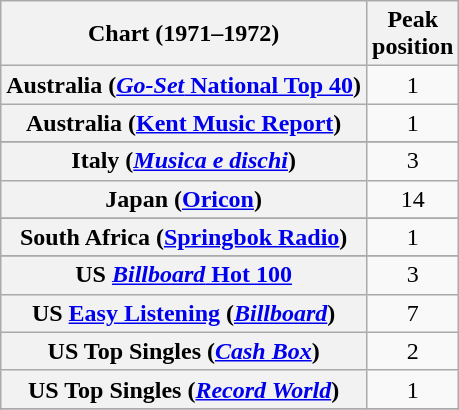<table class="wikitable sortable plainrowheaders" style="text-align:center">
<tr>
<th>Chart (1971–1972)</th>
<th>Peak<br>position</th>
</tr>
<tr>
<th scope="row">Australia (<a href='#'><em>Go-Set</em> National Top 40</a>)</th>
<td>1</td>
</tr>
<tr>
<th scope="row">Australia (<a href='#'>Kent Music Report</a>)</th>
<td>1</td>
</tr>
<tr>
</tr>
<tr>
</tr>
<tr>
</tr>
<tr>
<th scope="row">Italy (<em><a href='#'>Musica e dischi</a></em>)</th>
<td>3</td>
</tr>
<tr>
<th scope="row">Japan (<a href='#'>Oricon</a>)</th>
<td>14</td>
</tr>
<tr>
</tr>
<tr>
</tr>
<tr>
</tr>
<tr>
<th scope="row">South Africa (<a href='#'>Springbok Radio</a>)</th>
<td>1</td>
</tr>
<tr>
</tr>
<tr>
<th scope="row">US <a href='#'><em>Billboard</em> Hot 100</a></th>
<td>3</td>
</tr>
<tr>
<th scope="row">US <a href='#'>Easy Listening</a> (<em><a href='#'>Billboard</a></em>)</th>
<td>7</td>
</tr>
<tr>
<th scope="row">US Top Singles (<em><a href='#'>Cash Box</a></em>)</th>
<td>2</td>
</tr>
<tr>
<th scope="row">US Top Singles (<em><a href='#'>Record World</a></em>)</th>
<td>1</td>
</tr>
<tr>
</tr>
<tr>
</tr>
</table>
